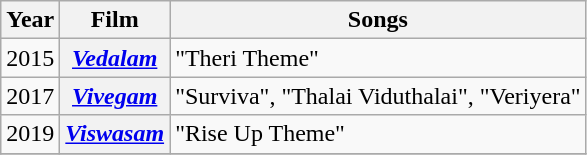<table class="wikitable sortable plainrowheaders">
<tr>
<th scope="col">Year</th>
<th scope="col">Film</th>
<th scope="col">Songs</th>
</tr>
<tr>
<td>2015</td>
<th scope="row"><em><a href='#'>Vedalam</a></em></th>
<td>"Theri Theme"</td>
</tr>
<tr>
<td>2017</td>
<th scope="row"><em><a href='#'>Vivegam</a></em></th>
<td>"Surviva", "Thalai Viduthalai", "Veriyera"</td>
</tr>
<tr>
<td>2019</td>
<th scope="row"><em><a href='#'>Viswasam</a></em></th>
<td>"Rise Up Theme"</td>
</tr>
<tr>
</tr>
</table>
